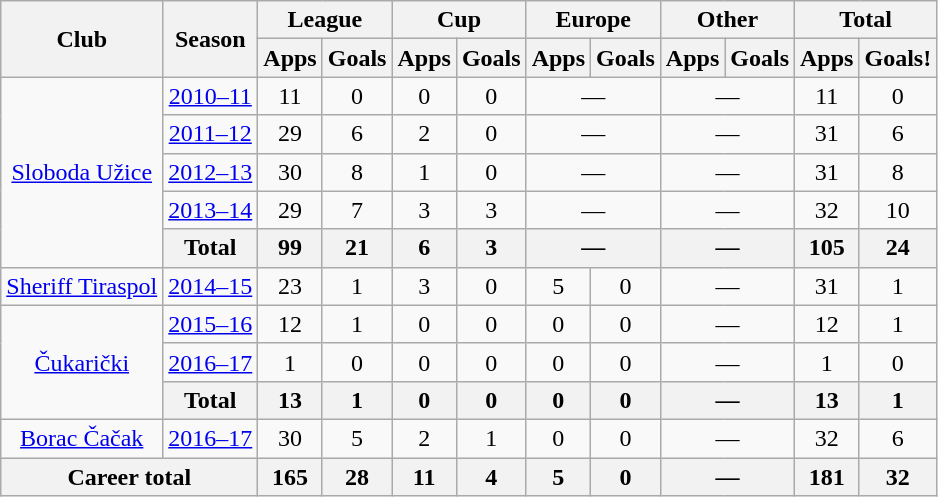<table class="wikitable" style="text-align:center">
<tr>
<th rowspan="2">Club</th>
<th rowspan="2">Season</th>
<th colspan="2">League</th>
<th colspan="2">Cup</th>
<th colspan="2">Europe</th>
<th colspan="2">Other</th>
<th colspan="2">Total</th>
</tr>
<tr>
<th>Apps</th>
<th>Goals</th>
<th>Apps</th>
<th>Goals</th>
<th>Apps</th>
<th>Goals</th>
<th>Apps</th>
<th>Goals</th>
<th>Apps</th>
<th>Goals!</th>
</tr>
<tr>
<td rowspan="5"><a href='#'>Sloboda Užice</a></td>
<td><a href='#'>2010–11</a></td>
<td>11</td>
<td>0</td>
<td>0</td>
<td>0</td>
<td colspan="2">—</td>
<td colspan="2">—</td>
<td>11</td>
<td>0</td>
</tr>
<tr>
<td><a href='#'>2011–12</a></td>
<td>29</td>
<td>6</td>
<td>2</td>
<td>0</td>
<td colspan="2">—</td>
<td colspan="2">—</td>
<td>31</td>
<td>6</td>
</tr>
<tr>
<td><a href='#'>2012–13</a></td>
<td>30</td>
<td>8</td>
<td>1</td>
<td>0</td>
<td colspan="2">—</td>
<td colspan="2">—</td>
<td>31</td>
<td>8</td>
</tr>
<tr>
<td><a href='#'>2013–14</a></td>
<td>29</td>
<td>7</td>
<td>3</td>
<td>3</td>
<td colspan="2">—</td>
<td colspan="2">—</td>
<td>32</td>
<td>10</td>
</tr>
<tr>
<th>Total</th>
<th>99</th>
<th>21</th>
<th>6</th>
<th>3</th>
<th colspan="2">—</th>
<th colspan="2">—</th>
<th>105</th>
<th>24</th>
</tr>
<tr>
<td><a href='#'>Sheriff Tiraspol</a></td>
<td><a href='#'>2014–15</a></td>
<td>23</td>
<td>1</td>
<td>3</td>
<td>0</td>
<td>5</td>
<td>0</td>
<td colspan="2">—</td>
<td>31</td>
<td>1</td>
</tr>
<tr>
<td rowspan="3"><a href='#'>Čukarički</a></td>
<td><a href='#'>2015–16</a></td>
<td>12</td>
<td>1</td>
<td>0</td>
<td>0</td>
<td>0</td>
<td>0</td>
<td colspan="2">—</td>
<td>12</td>
<td>1</td>
</tr>
<tr>
<td><a href='#'>2016–17</a></td>
<td>1</td>
<td>0</td>
<td>0</td>
<td>0</td>
<td>0</td>
<td>0</td>
<td colspan="2">—</td>
<td>1</td>
<td>0</td>
</tr>
<tr>
<th>Total</th>
<th>13</th>
<th>1</th>
<th>0</th>
<th>0</th>
<th>0</th>
<th>0</th>
<th colspan="2">—</th>
<th>13</th>
<th>1</th>
</tr>
<tr>
<td><a href='#'>Borac Čačak</a></td>
<td><a href='#'>2016–17</a></td>
<td>30</td>
<td>5</td>
<td>2</td>
<td>1</td>
<td>0</td>
<td>0</td>
<td colspan="2">—</td>
<td>32</td>
<td>6</td>
</tr>
<tr>
<th colspan="2">Career total</th>
<th>165</th>
<th>28</th>
<th>11</th>
<th>4</th>
<th>5</th>
<th>0</th>
<th colspan="2">—</th>
<th>181</th>
<th>32</th>
</tr>
</table>
